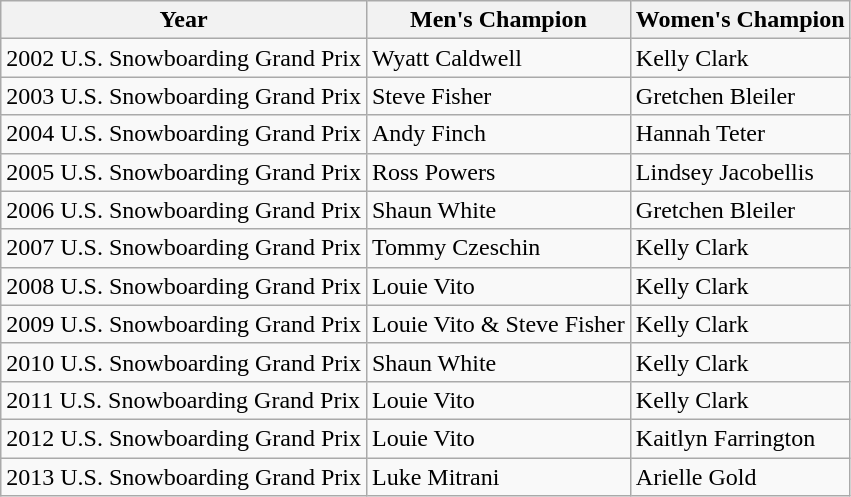<table class="wikitable">
<tr>
<th>Year</th>
<th>Men's Champion</th>
<th>Women's Champion</th>
</tr>
<tr>
<td>2002 U.S. Snowboarding Grand Prix</td>
<td>Wyatt Caldwell</td>
<td>Kelly Clark</td>
</tr>
<tr>
<td>2003 U.S. Snowboarding Grand Prix</td>
<td>Steve Fisher</td>
<td>Gretchen Bleiler</td>
</tr>
<tr>
<td>2004 U.S. Snowboarding Grand Prix</td>
<td>Andy Finch</td>
<td>Hannah Teter</td>
</tr>
<tr>
<td>2005 U.S. Snowboarding Grand Prix</td>
<td>Ross Powers</td>
<td>Lindsey Jacobellis</td>
</tr>
<tr>
<td>2006 U.S. Snowboarding Grand Prix</td>
<td>Shaun White</td>
<td>Gretchen Bleiler</td>
</tr>
<tr>
<td>2007 U.S. Snowboarding Grand Prix</td>
<td>Tommy Czeschin</td>
<td>Kelly Clark</td>
</tr>
<tr>
<td>2008 U.S. Snowboarding Grand Prix</td>
<td>Louie Vito</td>
<td>Kelly Clark</td>
</tr>
<tr>
<td>2009 U.S. Snowboarding Grand Prix</td>
<td>Louie Vito & Steve Fisher</td>
<td>Kelly Clark</td>
</tr>
<tr>
<td>2010 U.S. Snowboarding Grand Prix</td>
<td>Shaun White</td>
<td>Kelly Clark</td>
</tr>
<tr>
<td>2011 U.S. Snowboarding Grand Prix</td>
<td>Louie Vito</td>
<td>Kelly Clark</td>
</tr>
<tr>
<td>2012 U.S. Snowboarding Grand Prix</td>
<td>Louie Vito</td>
<td>Kaitlyn Farrington</td>
</tr>
<tr>
<td>2013 U.S. Snowboarding Grand Prix</td>
<td>Luke Mitrani</td>
<td>Arielle Gold</td>
</tr>
</table>
